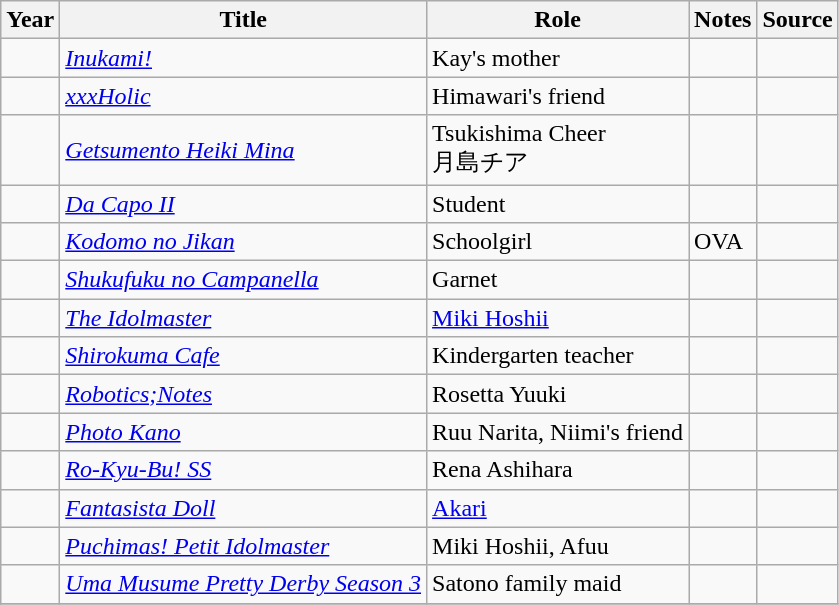<table class="wikitable sortable plainrowheaders">
<tr>
<th>Year</th>
<th>Title</th>
<th>Role</th>
<th class="unsortable">Notes</th>
<th class="unsortable">Source</th>
</tr>
<tr>
<td></td>
<td><em><a href='#'>Inukami!</a></em></td>
<td>Kay's mother</td>
<td></td>
<td></td>
</tr>
<tr>
<td></td>
<td><em><a href='#'>xxxHolic</a></em></td>
<td>Himawari's friend</td>
<td></td>
<td></td>
</tr>
<tr>
<td></td>
<td><em><a href='#'>Getsumento Heiki Mina</a></em></td>
<td>Tsukishima Cheer<br>月島チア</td>
<td></td>
<td></td>
</tr>
<tr>
<td></td>
<td><em><a href='#'>Da Capo II</a></em></td>
<td>Student</td>
<td></td>
<td></td>
</tr>
<tr>
<td></td>
<td><em><a href='#'>Kodomo no Jikan</a></em></td>
<td>Schoolgirl</td>
<td>OVA</td>
<td></td>
</tr>
<tr>
<td></td>
<td><em><a href='#'>Shukufuku no Campanella</a></em></td>
<td>Garnet</td>
<td></td>
<td></td>
</tr>
<tr>
<td></td>
<td><em><a href='#'>The Idolmaster</a></em></td>
<td><a href='#'>Miki Hoshii</a></td>
<td></td>
<td></td>
</tr>
<tr>
<td></td>
<td><em><a href='#'>Shirokuma Cafe</a></em></td>
<td>Kindergarten teacher</td>
<td></td>
<td></td>
</tr>
<tr>
<td></td>
<td><em><a href='#'>Robotics;Notes</a></em></td>
<td>Rosetta Yuuki</td>
<td></td>
<td></td>
</tr>
<tr>
<td></td>
<td><em><a href='#'>Photo Kano</a></em></td>
<td>Ruu Narita, Niimi's friend</td>
<td></td>
<td></td>
</tr>
<tr>
<td></td>
<td><em><a href='#'>Ro-Kyu-Bu! SS</a></em></td>
<td>Rena Ashihara</td>
<td></td>
<td></td>
</tr>
<tr>
<td></td>
<td><em><a href='#'>Fantasista Doll</a></em></td>
<td><a href='#'>Akari</a></td>
<td></td>
<td></td>
</tr>
<tr>
<td></td>
<td><em><a href='#'>Puchimas! Petit Idolmaster</a></em></td>
<td>Miki Hoshii, Afuu</td>
<td></td>
<td></td>
</tr>
<tr>
<td></td>
<td><em><a href='#'>Uma Musume Pretty Derby Season 3</a></em></td>
<td>Satono family maid</td>
<td></td>
<td></td>
</tr>
<tr>
</tr>
</table>
